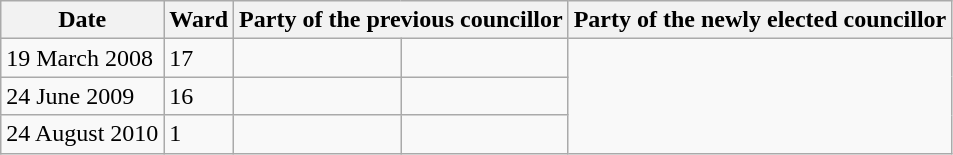<table class="wikitable">
<tr>
<th>Date</th>
<th>Ward</th>
<th colspan=2>Party of the previous councillor</th>
<th colspan=2>Party of the newly elected councillor</th>
</tr>
<tr>
<td>19 March 2008</td>
<td>17</td>
<td></td>
<td></td>
</tr>
<tr>
<td>24 June 2009</td>
<td>16</td>
<td></td>
<td></td>
</tr>
<tr>
<td>24 August 2010</td>
<td>1</td>
<td></td>
<td></td>
</tr>
</table>
